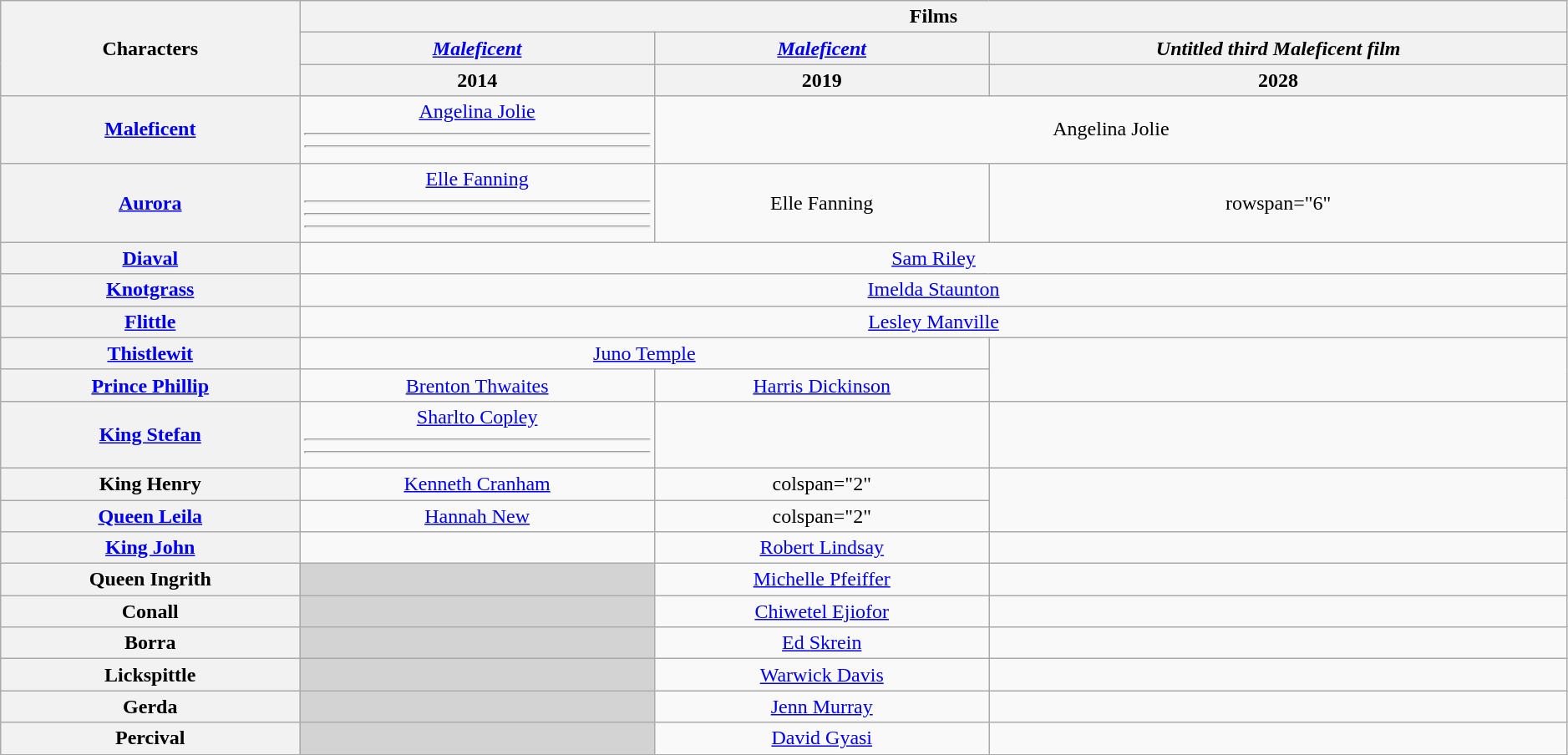<table class="wikitable" style="text-align:center; width:99%;">
<tr>
<th rowspan="3">Characters</th>
<th colspan="3">Films</th>
</tr>
<tr>
<th><em><a href='#'>Maleficent</a></em></th>
<th><em><a href='#'>Maleficent<br></a></em></th>
<th><em>Untitled third Maleficent film</em></th>
</tr>
<tr>
<th>2014</th>
<th>2019</th>
<th>2028</th>
</tr>
<tr>
<th><a href='#'>Maleficent</a></th>
<td><a href='#'>Angelina Jolie</a><hr><hr></td>
<td colspan="2">Angelina Jolie</td>
</tr>
<tr>
<th><a href='#'>Aurora</a></th>
<td><a href='#'>Elle Fanning</a><hr><hr><hr></td>
<td>Elle Fanning</td>
<td>rowspan="6" </td>
</tr>
<tr>
<th><a href='#'>Diaval</a></th>
<td colspan="3"><a href='#'>Sam Riley</a></td>
</tr>
<tr>
<th><a href='#'>Knotgrass</a></th>
<td colspan="3"><a href='#'>Imelda Staunton</a></td>
</tr>
<tr>
<th><a href='#'>Flittle</a></th>
<td colspan="3"><a href='#'>Lesley Manville</a></td>
</tr>
<tr>
<th><a href='#'>Thistlewit</a></th>
<td colspan="2"><a href='#'>Juno Temple</a></td>
</tr>
<tr>
<th><a href='#'>Prince Phillip</a></th>
<td><a href='#'>Brenton Thwaites</a></td>
<td><a href='#'>Harris Dickinson</a></td>
</tr>
<tr>
<th><a href='#'>King Stefan</a></th>
<td><a href='#'>Sharlto Copley</a><hr><hr></td>
<td></td>
<td></td>
</tr>
<tr>
<th>King Henry</th>
<td><a href='#'>Kenneth Cranham</a></td>
<td>colspan="2" </td>
</tr>
<tr>
<th><a href='#'>Queen Leila</a></th>
<td><a href='#'>Hannah New</a></td>
<td>colspan="2" </td>
</tr>
<tr>
<th><a href='#'>King John</a></th>
<td></td>
<td><a href='#'>Robert Lindsay</a></td>
<td></td>
</tr>
<tr>
<th>Queen Ingrith</th>
<td style="background-color:#D3D3D3;"></td>
<td><a href='#'>Michelle Pfeiffer</a></td>
<td></td>
</tr>
<tr>
<th>Conall</th>
<td style="background-color:#D3D3D3;"></td>
<td><a href='#'>Chiwetel Ejiofor</a></td>
<td></td>
</tr>
<tr>
<th>Borra</th>
<td style="background-color:#D3D3D3;"></td>
<td><a href='#'>Ed Skrein</a></td>
<td></td>
</tr>
<tr>
<th>Lickspittle</th>
<td style="background-color:#D3D3D3;"></td>
<td><a href='#'>Warwick Davis</a></td>
<td></td>
</tr>
<tr>
<th>Gerda</th>
<td style="background-color:#D3D3D3;"></td>
<td><a href='#'>Jenn Murray</a></td>
<td></td>
</tr>
<tr>
<th>Percival</th>
<td style="background-color:#D3D3D3;"></td>
<td><a href='#'>David Gyasi</a></td>
<td></td>
</tr>
<tr>
</tr>
</table>
